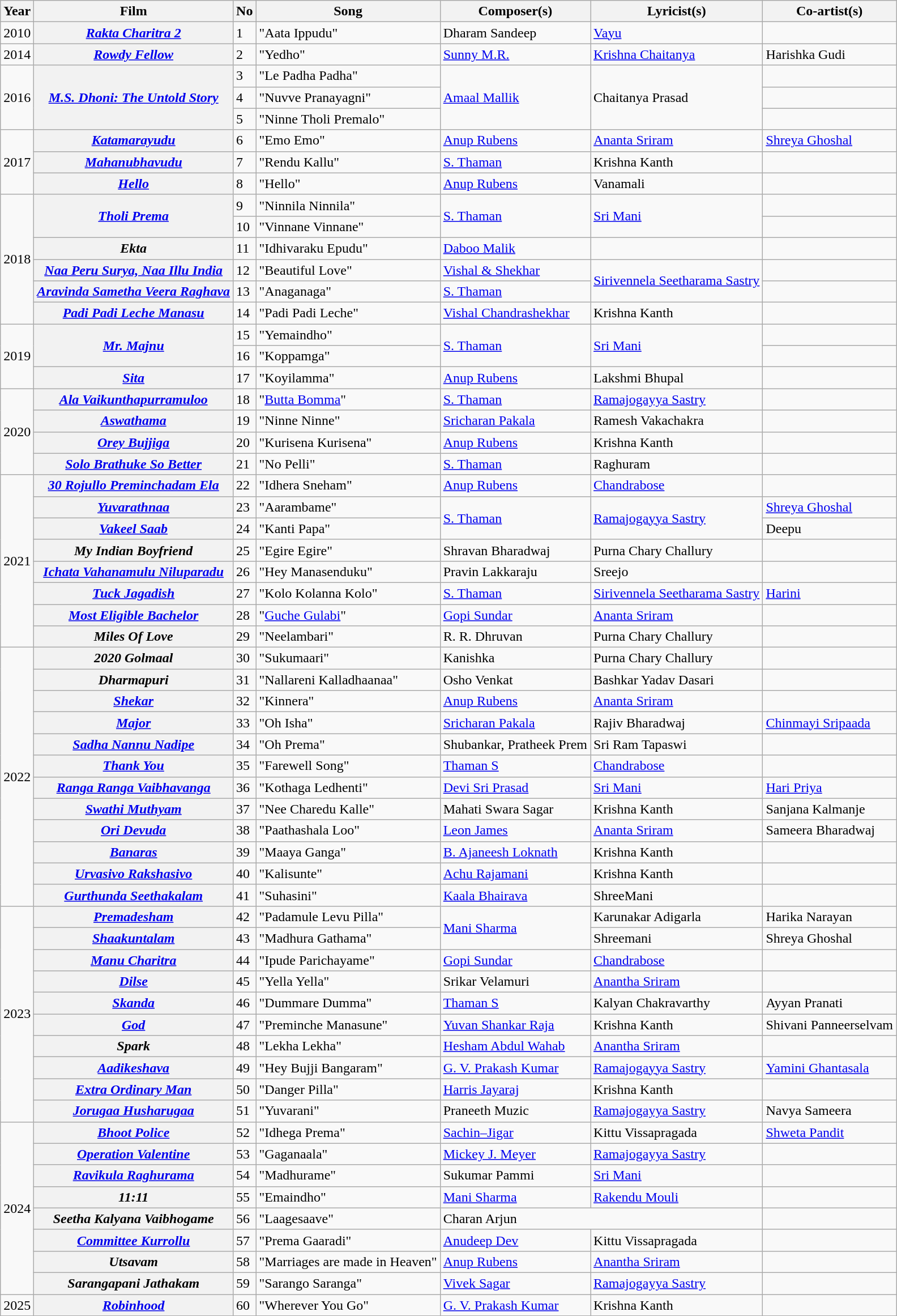<table class="wikitable plainrowheaders">
<tr>
<th scope="col">Year</th>
<th scope="col">Film</th>
<th>No</th>
<th scope="col">Song</th>
<th scope="col">Composer(s)</th>
<th scope="col">Lyricist(s)</th>
<th scope="col">Co-artist(s)</th>
</tr>
<tr>
<td>2010</td>
<th><em><a href='#'>Rakta Charitra 2</a></em></th>
<td>1</td>
<td>"Aata Ippudu"</td>
<td>Dharam Sandeep</td>
<td><a href='#'>Vayu</a></td>
<td></td>
</tr>
<tr>
<td>2014</td>
<th><em><a href='#'>Rowdy Fellow</a></em></th>
<td>2</td>
<td>"Yedho"</td>
<td><a href='#'>Sunny M.R.</a></td>
<td><a href='#'>Krishna Chaitanya</a></td>
<td>Harishka Gudi</td>
</tr>
<tr>
<td rowspan="3">2016</td>
<th rowspan="3"><em><a href='#'>M.S. Dhoni: The Untold Story</a></em></th>
<td>3</td>
<td>"Le Padha Padha"</td>
<td rowspan="3"><a href='#'>Amaal Mallik</a></td>
<td rowspan="3">Chaitanya Prasad</td>
<td></td>
</tr>
<tr>
<td>4</td>
<td>"Nuvve Pranayagni"</td>
<td></td>
</tr>
<tr>
<td>5</td>
<td>"Ninne Tholi Premalo"</td>
<td></td>
</tr>
<tr>
<td rowspan="3">2017</td>
<th><em><a href='#'>Katamarayudu</a></em></th>
<td>6</td>
<td>"Emo Emo"</td>
<td><a href='#'>Anup Rubens</a></td>
<td><a href='#'>Ananta Sriram</a></td>
<td><a href='#'>Shreya Ghoshal</a></td>
</tr>
<tr>
<th><em><a href='#'>Mahanubhavudu</a></em></th>
<td>7</td>
<td>"Rendu Kallu"</td>
<td><a href='#'>S. Thaman</a></td>
<td>Krishna Kanth</td>
<td></td>
</tr>
<tr>
<th><em><a href='#'>Hello</a></em></th>
<td>8</td>
<td>"Hello"</td>
<td><a href='#'>Anup Rubens</a></td>
<td>Vanamali</td>
<td></td>
</tr>
<tr>
<td rowspan="6">2018</td>
<th rowspan="2"><em><a href='#'>Tholi Prema</a></em></th>
<td>9</td>
<td>"Ninnila Ninnila"</td>
<td rowspan="2"><a href='#'>S. Thaman</a></td>
<td rowspan="2"><a href='#'>Sri Mani</a></td>
<td></td>
</tr>
<tr>
<td>10</td>
<td>"Vinnane Vinnane"</td>
<td></td>
</tr>
<tr>
<th><em>Ekta</em></th>
<td>11</td>
<td>"Idhivaraku Epudu"</td>
<td><a href='#'>Daboo Malik</a></td>
<td></td>
<td></td>
</tr>
<tr>
<th><em><a href='#'>Naa Peru Surya, Naa Illu India</a></em></th>
<td>12</td>
<td>"Beautiful Love"</td>
<td><a href='#'>Vishal & Shekhar</a></td>
<td rowspan="2"><a href='#'>Sirivennela Seetharama Sastry</a></td>
<td></td>
</tr>
<tr>
<th><em><a href='#'>Aravinda Sametha Veera Raghava</a></em></th>
<td>13</td>
<td>"Anaganaga"</td>
<td><a href='#'>S. Thaman</a></td>
<td></td>
</tr>
<tr>
<th><em><a href='#'>Padi Padi Leche Manasu</a></em></th>
<td>14</td>
<td>"Padi Padi Leche"</td>
<td><a href='#'>Vishal Chandrashekhar</a></td>
<td>Krishna Kanth</td>
<td></td>
</tr>
<tr>
<td rowspan="3">2019</td>
<th rowspan="2"><em><a href='#'>Mr. Majnu</a></em></th>
<td>15</td>
<td>"Yemaindho"</td>
<td rowspan="2"><a href='#'>S. Thaman</a></td>
<td rowspan="2"><a href='#'>Sri Mani</a></td>
<td></td>
</tr>
<tr>
<td>16</td>
<td>"Koppamga"</td>
<td></td>
</tr>
<tr>
<th><em><a href='#'>Sita</a></em></th>
<td>17</td>
<td>"Koyilamma"</td>
<td><a href='#'>Anup Rubens</a></td>
<td>Lakshmi Bhupal</td>
<td></td>
</tr>
<tr>
<td rowspan="4">2020</td>
<th><em><a href='#'>Ala Vaikunthapurramuloo</a></em></th>
<td>18</td>
<td>"<a href='#'>Butta Bomma</a>"</td>
<td><a href='#'>S. Thaman</a></td>
<td><a href='#'>Ramajogayya Sastry</a></td>
<td></td>
</tr>
<tr>
<th><em><a href='#'>Aswathama</a></em></th>
<td>19</td>
<td>"Ninne Ninne"</td>
<td><a href='#'>Sricharan Pakala</a></td>
<td>Ramesh Vakachakra</td>
<td></td>
</tr>
<tr>
<th><em><a href='#'>Orey Bujjiga</a></em></th>
<td>20</td>
<td>"Kurisena Kurisena"</td>
<td><a href='#'>Anup Rubens</a></td>
<td>Krishna Kanth</td>
<td></td>
</tr>
<tr>
<th><em><a href='#'>Solo Brathuke So Better</a></em></th>
<td>21</td>
<td>"No Pelli"</td>
<td><a href='#'>S. Thaman</a></td>
<td>Raghuram</td>
<td></td>
</tr>
<tr>
<td rowspan="8">2021</td>
<th><em><a href='#'>30 Rojullo Preminchadam Ela</a></em></th>
<td>22</td>
<td>"Idhera Sneham"</td>
<td><a href='#'>Anup Rubens</a></td>
<td><a href='#'>Chandrabose</a></td>
<td></td>
</tr>
<tr>
<th><em><a href='#'>Yuvarathnaa</a></em></th>
<td>23</td>
<td>"Aarambame"</td>
<td rowspan="2"><a href='#'>S. Thaman</a></td>
<td rowspan="2"><a href='#'>Ramajogayya Sastry</a></td>
<td><a href='#'>Shreya Ghoshal</a></td>
</tr>
<tr>
<th><em><a href='#'>Vakeel Saab</a></em></th>
<td>24</td>
<td>"Kanti Papa"</td>
<td>Deepu</td>
</tr>
<tr>
<th><em>My Indian Boyfriend</em></th>
<td>25</td>
<td>"Egire Egire"</td>
<td>Shravan Bharadwaj</td>
<td>Purna Chary Challury</td>
<td></td>
</tr>
<tr>
<th><em><a href='#'>Ichata Vahanamulu Niluparadu</a></em></th>
<td>26</td>
<td>"Hey Manasenduku"</td>
<td>Pravin Lakkaraju</td>
<td>Sreejo</td>
<td></td>
</tr>
<tr>
<th><em><a href='#'>Tuck Jagadish</a></em></th>
<td>27</td>
<td>"Kolo Kolanna Kolo"</td>
<td><a href='#'>S. Thaman</a></td>
<td rowspan="1"><a href='#'>Sirivennela Seetharama Sastry</a></td>
<td><a href='#'>Harini</a></td>
</tr>
<tr>
<th><em><a href='#'>Most Eligible Bachelor</a></em></th>
<td>28</td>
<td>"<a href='#'>Guche Gulabi</a>"</td>
<td><a href='#'>Gopi Sundar</a></td>
<td><a href='#'>Ananta Sriram</a></td>
<td></td>
</tr>
<tr>
<th><em>Miles Of Love</em></th>
<td>29</td>
<td>"Neelambari"</td>
<td>R. R. Dhruvan</td>
<td>Purna Chary Challury</td>
<td></td>
</tr>
<tr>
<td rowspan="12">2022</td>
<th><em>2020 Golmaal</em></th>
<td>30</td>
<td>"Sukumaari"</td>
<td>Kanishka</td>
<td>Purna Chary Challury</td>
<td></td>
</tr>
<tr>
<th><em>Dharmapuri</em></th>
<td>31</td>
<td>"Nallareni Kalladhaanaa"</td>
<td>Osho Venkat</td>
<td>Bashkar Yadav Dasari</td>
<td></td>
</tr>
<tr>
<th><em><a href='#'>Shekar</a></em></th>
<td>32</td>
<td>"Kinnera"</td>
<td><a href='#'>Anup Rubens</a></td>
<td><a href='#'>Ananta Sriram</a></td>
<td></td>
</tr>
<tr>
<th><em><a href='#'>Major</a></em></th>
<td>33</td>
<td>"Oh Isha"</td>
<td><a href='#'>Sricharan Pakala</a></td>
<td>Rajiv Bharadwaj</td>
<td><a href='#'>Chinmayi Sripaada</a></td>
</tr>
<tr>
<th><em><a href='#'>Sadha Nannu Nadipe</a></em></th>
<td>34</td>
<td>"Oh Prema"</td>
<td>Shubankar, Pratheek Prem</td>
<td>Sri Ram Tapaswi</td>
<td></td>
</tr>
<tr>
<th><em><a href='#'>Thank You</a></em></th>
<td>35</td>
<td>"Farewell Song"</td>
<td><a href='#'>Thaman S</a></td>
<td><a href='#'>Chandrabose</a></td>
<td></td>
</tr>
<tr>
<th><em><a href='#'>Ranga Ranga Vaibhavanga</a></em></th>
<td>36</td>
<td>"Kothaga Ledhenti"</td>
<td><a href='#'>Devi Sri Prasad</a></td>
<td><a href='#'>Sri Mani</a></td>
<td><a href='#'>Hari Priya</a></td>
</tr>
<tr>
<th><em><a href='#'>Swathi Muthyam</a></em></th>
<td>37</td>
<td>"Nee Charedu Kalle"</td>
<td>Mahati Swara Sagar</td>
<td>Krishna Kanth</td>
<td>Sanjana Kalmanje</td>
</tr>
<tr>
<th><em><a href='#'>Ori Devuda</a></em></th>
<td>38</td>
<td>"Paathashala Loo"</td>
<td><a href='#'>Leon James</a></td>
<td><a href='#'>Ananta Sriram</a></td>
<td>Sameera Bharadwaj</td>
</tr>
<tr>
<th><em><a href='#'>Banaras</a></em></th>
<td>39</td>
<td>"Maaya Ganga"</td>
<td><a href='#'>B. Ajaneesh Loknath</a></td>
<td>Krishna Kanth</td>
<td></td>
</tr>
<tr>
<th><em><a href='#'>Urvasivo Rakshasivo</a></em></th>
<td>40</td>
<td>"Kalisunte"</td>
<td><a href='#'>Achu Rajamani</a></td>
<td>Krishna Kanth</td>
<td></td>
</tr>
<tr>
<th><em><a href='#'>Gurthunda Seethakalam</a></em></th>
<td>41</td>
<td>"Suhasini"</td>
<td><a href='#'>Kaala Bhairava</a></td>
<td>ShreeMani</td>
<td></td>
</tr>
<tr>
<td rowspan="10">2023</td>
<th><em><a href='#'>Premadesham</a></em></th>
<td>42</td>
<td>"Padamule Levu Pilla"</td>
<td rowspan="2"><a href='#'>Mani Sharma</a></td>
<td>Karunakar Adigarla</td>
<td>Harika Narayan</td>
</tr>
<tr>
<th><em><a href='#'>Shaakuntalam</a></em></th>
<td>43</td>
<td>"Madhura Gathama"</td>
<td>Shreemani</td>
<td>Shreya Ghoshal</td>
</tr>
<tr>
<th><em><a href='#'>Manu Charitra</a></em></th>
<td>44</td>
<td>"Ipude Parichayame"</td>
<td><a href='#'>Gopi Sundar</a></td>
<td><a href='#'>Chandrabose</a></td>
<td></td>
</tr>
<tr>
<th><em><a href='#'>Dilse</a></em></th>
<td>45</td>
<td>"Yella Yella"</td>
<td>Srikar Velamuri</td>
<td><a href='#'>Anantha Sriram</a></td>
<td></td>
</tr>
<tr>
<th><a href='#'><em>Skanda</em></a></th>
<td>46</td>
<td>"Dummare Dumma"</td>
<td><a href='#'>Thaman S</a></td>
<td>Kalyan Chakravarthy</td>
<td>Ayyan Pranati</td>
</tr>
<tr>
<th><em><a href='#'>God</a></em></th>
<td>47</td>
<td>"Preminche Manasune"</td>
<td><a href='#'>Yuvan Shankar Raja</a></td>
<td>Krishna Kanth</td>
<td>Shivani Panneerselvam</td>
</tr>
<tr>
<th><em>Spark</em></th>
<td>48</td>
<td>"Lekha Lekha"</td>
<td><a href='#'>Hesham Abdul Wahab</a></td>
<td><a href='#'>Anantha Sriram</a></td>
<td></td>
</tr>
<tr>
<th><em><a href='#'>Aadikeshava</a></em></th>
<td>49</td>
<td>"Hey Bujji Bangaram"</td>
<td><a href='#'>G. V. Prakash Kumar</a></td>
<td><a href='#'>Ramajogayya Sastry</a></td>
<td><a href='#'>Yamini Ghantasala</a></td>
</tr>
<tr>
<th><em><a href='#'>Extra Ordinary Man</a></em></th>
<td>50</td>
<td>"Danger Pilla"</td>
<td><a href='#'>Harris Jayaraj</a></td>
<td>Krishna Kanth</td>
<td></td>
</tr>
<tr>
<th><em><a href='#'>Jorugaa Husharugaa</a></em></th>
<td>51</td>
<td>"Yuvarani"</td>
<td>Praneeth Muzic</td>
<td><a href='#'>Ramajogayya Sastry</a></td>
<td>Navya Sameera</td>
</tr>
<tr>
<td rowspan="8">2024</td>
<th><em><a href='#'>Bhoot Police</a></em></th>
<td>52</td>
<td>"Idhega Prema"</td>
<td><a href='#'>Sachin–Jigar</a></td>
<td>Kittu Vissapragada</td>
<td><a href='#'>Shweta Pandit</a></td>
</tr>
<tr>
<th><a href='#'><em>Operation Valentine</em></a></th>
<td>53</td>
<td>"Gaganaala"</td>
<td><a href='#'>Mickey J. Meyer</a></td>
<td><a href='#'>Ramajogayya Sastry</a></td>
<td></td>
</tr>
<tr>
<th><em><a href='#'>Ravikula Raghurama</a></em></th>
<td>54</td>
<td>"Madhurame"</td>
<td>Sukumar Pammi</td>
<td><a href='#'>Sri Mani</a></td>
<td></td>
</tr>
<tr>
<th><em>11:11</em></th>
<td>55</td>
<td>"Emaindho"</td>
<td><a href='#'>Mani Sharma</a></td>
<td><a href='#'>Rakendu Mouli</a></td>
<td></td>
</tr>
<tr>
<th><em>Seetha Kalyana Vaibhogame</em></th>
<td>56</td>
<td>"Laagesaave"</td>
<td colspan="2">Charan Arjun</td>
<td></td>
</tr>
<tr>
<th><em><a href='#'>Committee Kurrollu</a></em></th>
<td>57</td>
<td>"Prema Gaaradi"</td>
<td><a href='#'>Anudeep Dev</a></td>
<td>Kittu Vissapragada</td>
<td></td>
</tr>
<tr>
<th><em>Utsavam</em></th>
<td>58</td>
<td>"Marriages are made in Heaven"</td>
<td><a href='#'>Anup Rubens</a></td>
<td><a href='#'>Anantha Sriram</a></td>
<td></td>
</tr>
<tr>
<th><em>Sarangapani Jathakam</em></th>
<td>59</td>
<td>"Sarango Saranga"</td>
<td><a href='#'>Vivek Sagar</a></td>
<td><a href='#'>Ramajogayya Sastry</a></td>
<td></td>
</tr>
<tr>
<td>2025</td>
<th><em><a href='#'>Robinhood</a></em></th>
<td>60</td>
<td>"Wherever You Go"</td>
<td><a href='#'>G. V. Prakash Kumar</a></td>
<td>Krishna Kanth</td>
<td></td>
</tr>
<tr>
</tr>
</table>
